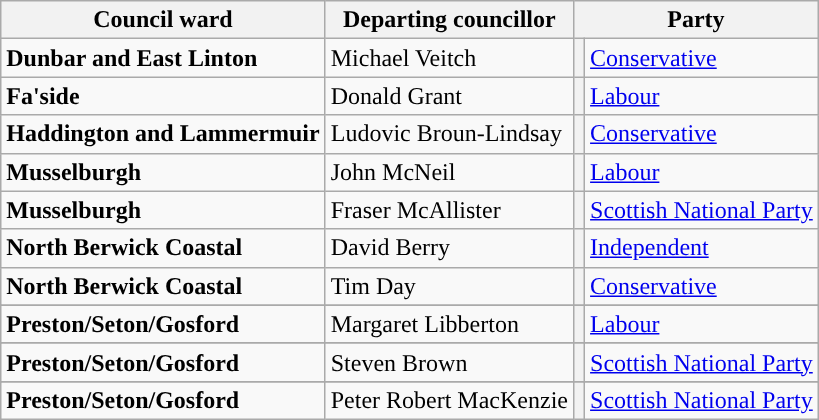<table class="wikitable sortable">
<tr>
<th>Council ward</th>
<th>Departing councillor</th>
<th colspan="2">Party</th>
</tr>
<tr>
<td><strong>Dunbar and East Linton</strong></td>
<td>Michael Veitch</td>
<th style="background-color: "></th>
<td><a href='#'>Conservative</a></td>
</tr>
<tr>
<td><strong>Fa'side</strong></td>
<td>Donald Grant</td>
<th style="background-color: "></th>
<td><a href='#'>Labour</a></td>
</tr>
<tr>
<td><strong>Haddington and Lammermuir</strong></td>
<td>Ludovic Broun-Lindsay</td>
<th style="background-color: "></th>
<td><a href='#'>Conservative</a></td>
</tr>
<tr>
<td><strong>Musselburgh</strong></td>
<td>John McNeil</td>
<th style="background-color: "></th>
<td><a href='#'>Labour</a></td>
</tr>
<tr>
<td><strong>Musselburgh</strong></td>
<td>Fraser McAllister</td>
<th style="background-color: "></th>
<td><a href='#'>Scottish National Party</a></td>
</tr>
<tr>
<td><strong>North Berwick Coastal</strong></td>
<td>David Berry</td>
<th style="background-color: "></th>
<td><a href='#'>Independent</a></td>
</tr>
<tr>
<td><strong>North Berwick Coastal</strong></td>
<td>Tim Day</td>
<th style="background-color: "></th>
<td><a href='#'>Conservative</a></td>
</tr>
<tr>
</tr>
<tr>
<td><strong>Preston/Seton/Gosford</strong></td>
<td>Margaret Libberton</td>
<th style="background-color: "></th>
<td><a href='#'>Labour</a></td>
</tr>
<tr>
</tr>
<tr Peter Robert MacKenzie>
<td><strong>Preston/Seton/Gosford</strong></td>
<td>Steven Brown</td>
<th style="background-color: "></th>
<td><a href='#'>Scottish National Party</a></td>
</tr>
<tr>
</tr>
<tr>
<td><strong>Preston/Seton/Gosford</strong></td>
<td>Peter Robert MacKenzie</td>
<th style="background-color: "></th>
<td><a href='#'>Scottish National Party</a></td>
</tr>
</table>
